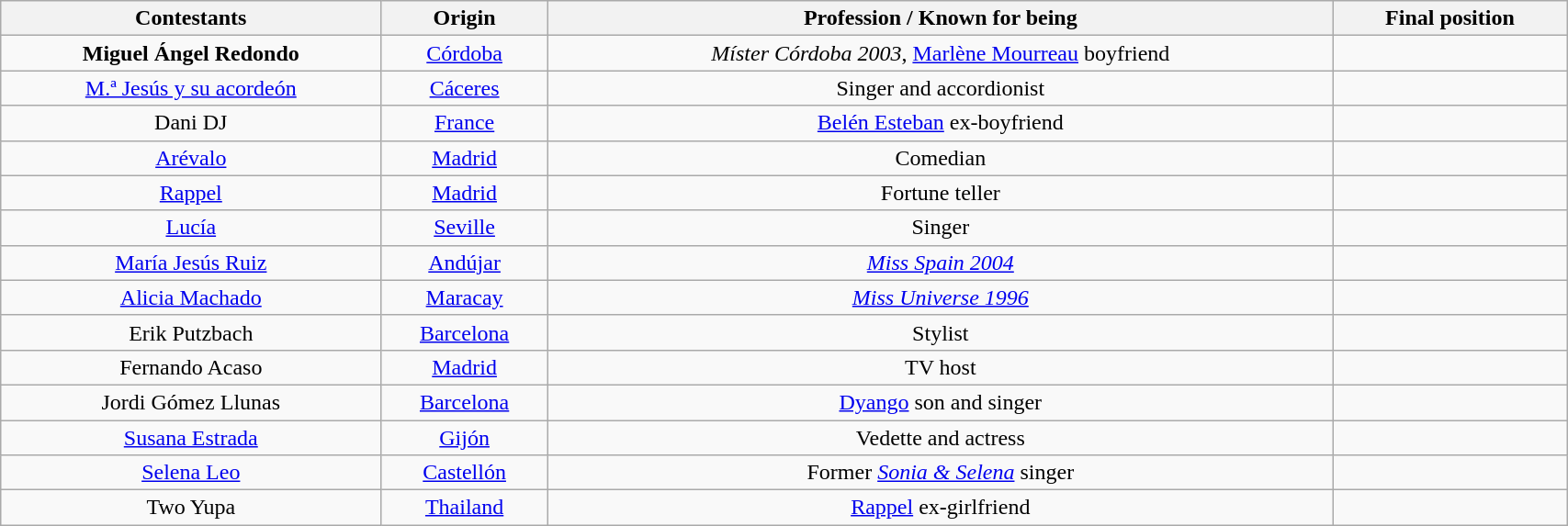<table class="wikitable" style="width:90%; text-align:center">
<tr>
<th>Contestants</th>
<th>Origin</th>
<th>Profession / Known for being</th>
<th>Final position</th>
</tr>
<tr>
<td><strong>Miguel Ángel Redondo</strong></td>
<td><a href='#'>Córdoba</a></td>
<td><em>Míster Córdoba 2003</em>, <a href='#'>Marlène Mourreau</a> boyfriend</td>
<td></td>
</tr>
<tr>
<td><a href='#'>M.ª Jesús y su acordeón</a></td>
<td><a href='#'>Cáceres</a></td>
<td>Singer and accordionist</td>
<td></td>
</tr>
<tr>
<td>Dani DJ</td>
<td><a href='#'>France</a></td>
<td><a href='#'>Belén Esteban</a> ex-boyfriend</td>
<td></td>
</tr>
<tr>
<td><a href='#'>Arévalo</a></td>
<td><a href='#'>Madrid</a></td>
<td>Comedian</td>
<td></td>
</tr>
<tr>
<td><a href='#'>Rappel</a></td>
<td><a href='#'>Madrid</a></td>
<td>Fortune teller</td>
<td></td>
</tr>
<tr>
<td><a href='#'>Lucía</a></td>
<td><a href='#'>Seville</a></td>
<td>Singer</td>
<td></td>
</tr>
<tr>
<td><a href='#'>María Jesús Ruiz</a></td>
<td><a href='#'>Andújar</a></td>
<td><em><a href='#'>Miss Spain 2004</a></em></td>
<td></td>
</tr>
<tr>
<td><a href='#'>Alicia Machado</a></td>
<td><a href='#'>Maracay</a></td>
<td><em><a href='#'>Miss Universe 1996</a></em></td>
<td></td>
</tr>
<tr>
<td>Erik Putzbach</td>
<td><a href='#'>Barcelona</a></td>
<td>Stylist</td>
<td></td>
</tr>
<tr>
<td>Fernando Acaso</td>
<td><a href='#'>Madrid</a></td>
<td>TV host</td>
<td></td>
</tr>
<tr>
<td>Jordi Gómez Llunas</td>
<td><a href='#'>Barcelona</a></td>
<td><a href='#'>Dyango</a> son and singer</td>
<td></td>
</tr>
<tr>
<td><a href='#'>Susana Estrada</a></td>
<td><a href='#'>Gijón</a></td>
<td>Vedette and actress</td>
<td></td>
</tr>
<tr>
<td><a href='#'>Selena Leo</a></td>
<td><a href='#'>Castellón</a></td>
<td>Former <em><a href='#'>Sonia & Selena</a></em> singer</td>
<td></td>
</tr>
<tr>
<td>Two Yupa</td>
<td><a href='#'>Thailand</a></td>
<td><a href='#'>Rappel</a> ex-girlfriend</td>
<td></td>
</tr>
</table>
